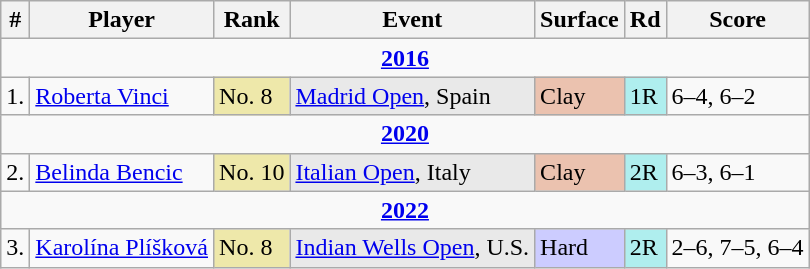<table class="wikitable sortable">
<tr>
<th>#</th>
<th>Player</th>
<th>Rank</th>
<th>Event</th>
<th>Surface</th>
<th>Rd</th>
<th>Score</th>
</tr>
<tr>
<td colspan=7 align=center><strong><a href='#'>2016</a></strong></td>
</tr>
<tr>
<td>1.</td>
<td> <a href='#'>Roberta Vinci</a></td>
<td bgcolor=eee8aa>No. 8</td>
<td bgcolor=e9e9e9><a href='#'>Madrid Open</a>, Spain</td>
<td bgcolor=ebc2af>Clay</td>
<td bgcolor=afeeee>1R</td>
<td>6–4, 6–2</td>
</tr>
<tr>
<td colspan=7 style=text-align:center><strong><a href='#'>2020</a></strong></td>
</tr>
<tr>
<td>2.</td>
<td> <a href='#'>Belinda Bencic</a></td>
<td bgcolor=eee8aa>No. 10</td>
<td bgcolor=e9e9e9><a href='#'>Italian Open</a>, Italy</td>
<td bgcolor=ebc2af>Clay</td>
<td bgcolor=afeeee>2R</td>
<td>6–3, 6–1</td>
</tr>
<tr>
<td colspan=7 style=text-align:center><strong><a href='#'>2022</a></strong></td>
</tr>
<tr>
<td>3.</td>
<td> <a href='#'>Karolína Plíšková</a></td>
<td bgcolor=eee8aa>No. 8</td>
<td bgcolor=e9e9e9><a href='#'>Indian Wells Open</a>, U.S.</td>
<td bgcolor=ccccff>Hard</td>
<td bgcolor=afeeee>2R</td>
<td>2–6, 7–5, 6–4</td>
</tr>
</table>
